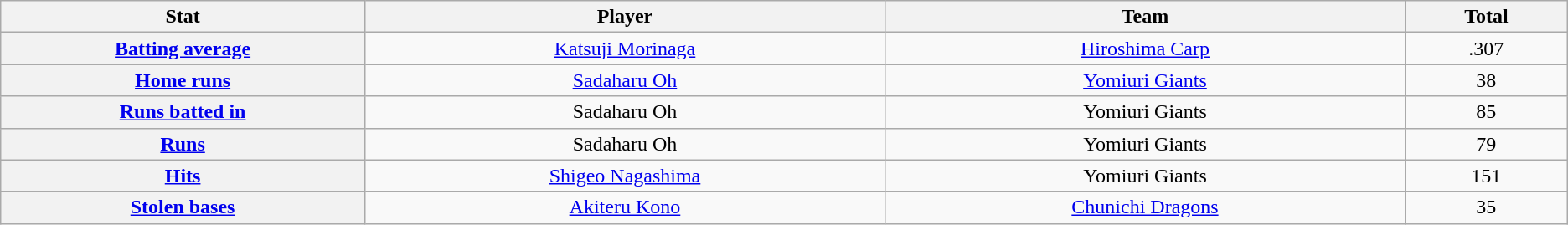<table class="wikitable" style="text-align:center;">
<tr>
<th scope="col" width="7%">Stat</th>
<th scope="col" width="10%">Player</th>
<th scope="col" width="10%">Team</th>
<th scope="col" width="3%">Total</th>
</tr>
<tr>
<th scope="row" style="text-align:center;"><a href='#'>Batting average</a></th>
<td><a href='#'>Katsuji Morinaga</a></td>
<td><a href='#'>Hiroshima Carp</a></td>
<td>.307</td>
</tr>
<tr>
<th scope="row" style="text-align:center;"><a href='#'>Home runs</a></th>
<td><a href='#'>Sadaharu Oh</a></td>
<td><a href='#'>Yomiuri Giants</a></td>
<td>38</td>
</tr>
<tr>
<th scope="row" style="text-align:center;"><a href='#'>Runs batted in</a></th>
<td>Sadaharu Oh</td>
<td>Yomiuri Giants</td>
<td>85</td>
</tr>
<tr>
<th scope="row" style="text-align:center;"><a href='#'>Runs</a></th>
<td>Sadaharu Oh</td>
<td>Yomiuri Giants</td>
<td>79</td>
</tr>
<tr>
<th scope="row" style="text-align:center;"><a href='#'>Hits</a></th>
<td><a href='#'>Shigeo Nagashima</a></td>
<td>Yomiuri Giants</td>
<td>151</td>
</tr>
<tr>
<th scope="row" style="text-align:center;"><a href='#'>Stolen bases</a></th>
<td><a href='#'>Akiteru Kono</a></td>
<td><a href='#'>Chunichi Dragons</a></td>
<td>35</td>
</tr>
</table>
